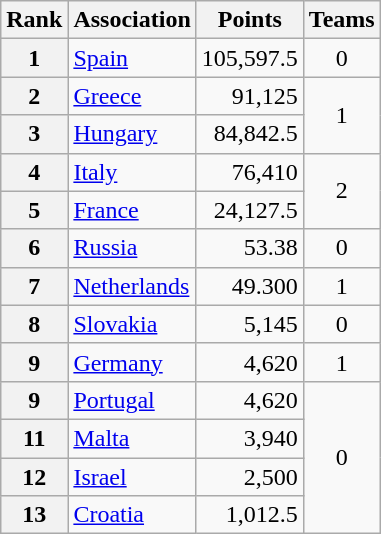<table class="wikitable">
<tr>
<th>Rank</th>
<th>Association</th>
<th>Points</th>
<th>Teams</th>
</tr>
<tr>
<th>1</th>
<td> <a href='#'>Spain</a></td>
<td align=right>105,597.5</td>
<td rowspan="1" align="center">0</td>
</tr>
<tr>
<th>2</th>
<td> <a href='#'>Greece</a></td>
<td align=right>91,125</td>
<td rowspan="2" align="center">1</td>
</tr>
<tr>
<th>3</th>
<td> <a href='#'>Hungary</a></td>
<td align=right>84,842.5</td>
</tr>
<tr>
<th>4</th>
<td> <a href='#'>Italy</a></td>
<td align=right>76,410</td>
<td rowspan="2" align="center">2</td>
</tr>
<tr>
<th>5</th>
<td> <a href='#'>France</a></td>
<td align=right>24,127.5</td>
</tr>
<tr>
<th>6</th>
<td> <a href='#'>Russia</a></td>
<td align="right">53.38</td>
<td rowspan="1" align="center">0</td>
</tr>
<tr>
<th>7</th>
<td> <a href='#'>Netherlands</a></td>
<td align="right">49.300</td>
<td rowspan="1" align="center">1</td>
</tr>
<tr>
<th>8</th>
<td> <a href='#'>Slovakia</a></td>
<td align="right">5,145</td>
<td rowspan="1" align="center">0</td>
</tr>
<tr>
<th>9</th>
<td> <a href='#'>Germany</a></td>
<td align="right">4,620</td>
<td rowspan="1" align="center">1</td>
</tr>
<tr>
<th>9</th>
<td> <a href='#'>Portugal</a></td>
<td align="right">4,620</td>
<td rowspan="4" align="center">0</td>
</tr>
<tr>
<th>11</th>
<td> <a href='#'>Malta</a></td>
<td align="right">3,940</td>
</tr>
<tr>
<th>12</th>
<td> <a href='#'>Israel</a></td>
<td align="right">2,500</td>
</tr>
<tr>
<th>13</th>
<td> <a href='#'>Croatia</a></td>
<td align="right">1,012.5</td>
</tr>
</table>
